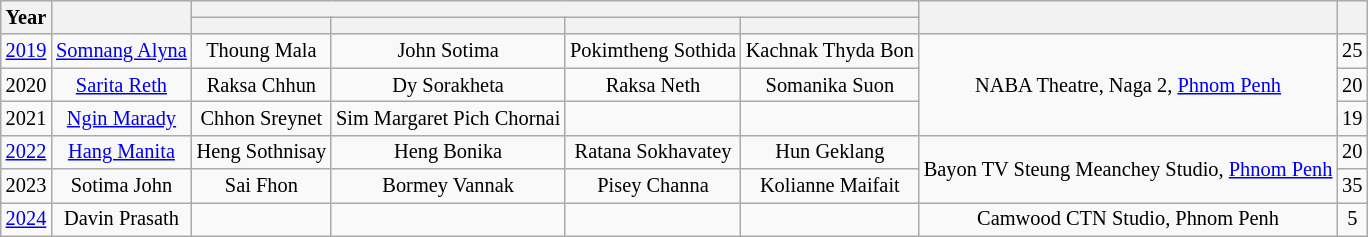<table class="wikitable sortable" style="font-size: 85%; text-align:center">
<tr>
<th rowspan="2">Year</th>
<th rowspan="2"><strong></strong></th>
<th colspan="4"></th>
<th rowspan="2"><strong></strong></th>
<th rowspan="2"><strong></strong></th>
</tr>
<tr>
<th></th>
<th></th>
<th></th>
<th></th>
</tr>
<tr>
<td><a href='#'>2019</a></td>
<td><a href='#'>Somnang Alyna</a></td>
<td>Thoung Mala</td>
<td>John Sotima</td>
<td>Pokimtheng Sothida</td>
<td>Kachnak Thyda Bon</td>
<td rowspan="3">NABA Theatre, Naga 2, <a href='#'>Phnom Penh</a></td>
<td>25</td>
</tr>
<tr>
<td>2020</td>
<td><a href='#'>Sarita Reth</a></td>
<td>Raksa Chhun</td>
<td>Dy Sorakheta</td>
<td>Raksa Neth</td>
<td>Somanika Suon</td>
<td>20</td>
</tr>
<tr>
<td>2021</td>
<td><a href='#'>Ngin Marady</a></td>
<td>Chhon Sreynet</td>
<td>Sim Margaret Pich Chornai</td>
<td></td>
<td></td>
<td>19</td>
</tr>
<tr>
<td><a href='#'>2022</a></td>
<td><a href='#'>Hang Manita</a></td>
<td>Heng Sothnisay</td>
<td>Heng Bonika</td>
<td>Ratana Sokhavatey</td>
<td>Hun Geklang</td>
<td rowspan="2">Bayon TV Steung Meanchey Studio, <a href='#'>Phnom Penh</a></td>
<td>20</td>
</tr>
<tr>
<td>2023</td>
<td>Sotima John</td>
<td>Sai Fhon</td>
<td>Bormey Vannak</td>
<td>Pisey Channa</td>
<td>Kolianne Maifait</td>
<td>35</td>
</tr>
<tr>
<td><a href='#'>2024</a></td>
<td>Davin Prasath</td>
<td></td>
<td></td>
<td></td>
<td></td>
<td>Camwood CTN Studio, Phnom Penh</td>
<td>5</td>
</tr>
</table>
